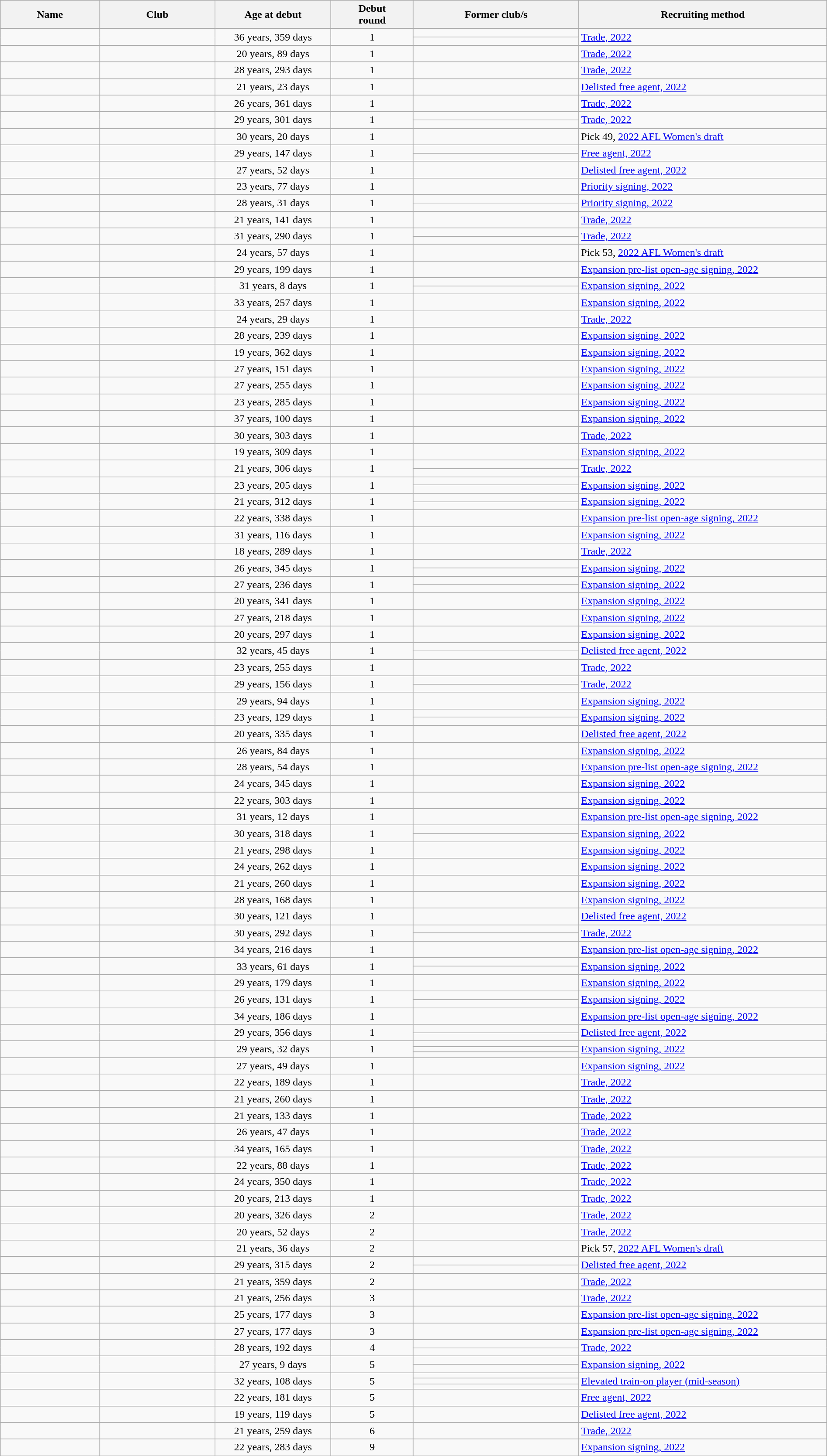<table class="wikitable sortable" style="width:100%; text-align: center;">
<tr style="background:#efefef;">
<th style="width:6%;">Name</th>
<th width=7%>Club</th>
<th style="width:7%;">Age at debut</th>
<th width=5%>Debut<br>round</th>
<th style="width:10%;">Former club/s</th>
<th style="width:15%;">Recruiting method</th>
</tr>
<tr>
<td align="left" rowspan="2"></td>
<td rowspan="2"></td>
<td rowspan="2">36 years, 359 days</td>
<td rowspan="2">1</td>
<td align="left"></td>
<td align="left" rowspan="2"><a href='#'>Trade, 2022</a></td>
</tr>
<tr>
<td align="left"></td>
</tr>
<tr>
<td align="left"></td>
<td></td>
<td>20 years, 89 days</td>
<td>1</td>
<td align="left"></td>
<td align="left"><a href='#'>Trade, 2022</a></td>
</tr>
<tr>
<td align="left"></td>
<td></td>
<td>28 years, 293 days</td>
<td>1</td>
<td align="left"></td>
<td align="left"><a href='#'>Trade, 2022</a></td>
</tr>
<tr>
<td align="left"></td>
<td></td>
<td>21 years, 23 days</td>
<td>1</td>
<td align="left"></td>
<td align="left"><a href='#'>Delisted free agent, 2022</a></td>
</tr>
<tr>
<td align="left"></td>
<td></td>
<td>26 years, 361 days</td>
<td>1</td>
<td align="left"></td>
<td align="left"><a href='#'>Trade, 2022</a></td>
</tr>
<tr>
<td align="left" rowspan="2"></td>
<td rowspan="2"></td>
<td rowspan="2">29 years, 301 days</td>
<td rowspan="2">1</td>
<td align="left"></td>
<td align="left" rowspan="2"><a href='#'>Trade, 2022</a></td>
</tr>
<tr>
<td align="left"></td>
</tr>
<tr>
<td align="left"></td>
<td></td>
<td>30 years, 20 days</td>
<td>1</td>
<td align="left"></td>
<td align="left">Pick 49, <a href='#'>2022 AFL Women's draft</a></td>
</tr>
<tr>
<td align="left" rowspan="2"></td>
<td rowspan="2"></td>
<td rowspan="2">29 years, 147 days</td>
<td rowspan="2">1</td>
<td align="left"></td>
<td align="left" rowspan="2"><a href='#'>Free agent, 2022</a></td>
</tr>
<tr>
<td align="left"></td>
</tr>
<tr>
<td align="left"></td>
<td></td>
<td>27 years, 52 days</td>
<td>1</td>
<td align="left"></td>
<td align="left"><a href='#'>Delisted free agent, 2022</a></td>
</tr>
<tr>
<td align="left"></td>
<td></td>
<td>23 years, 77 days</td>
<td>1</td>
<td align="left"></td>
<td align="left"><a href='#'>Priority signing, 2022</a></td>
</tr>
<tr>
<td align="left" rowspan="2"></td>
<td rowspan="2"></td>
<td rowspan="2">28 years, 31 days</td>
<td rowspan="2">1</td>
<td align="left"></td>
<td align="left" rowspan="2"><a href='#'>Priority signing, 2022</a></td>
</tr>
<tr>
<td align="left"></td>
</tr>
<tr>
<td align="left"></td>
<td></td>
<td>21 years, 141 days</td>
<td>1</td>
<td align="left"></td>
<td align="left"><a href='#'>Trade, 2022</a></td>
</tr>
<tr>
<td align="left" rowspan="2"></td>
<td rowspan="2"></td>
<td rowspan="2">31 years, 290 days</td>
<td rowspan="2">1</td>
<td align="left"></td>
<td align="left" rowspan="2"><a href='#'>Trade, 2022</a></td>
</tr>
<tr>
<td align="left"></td>
</tr>
<tr>
<td align="left"></td>
<td></td>
<td>24 years, 57 days</td>
<td>1</td>
<td align="left"></td>
<td align="left">Pick 53, <a href='#'>2022 AFL Women's draft</a></td>
</tr>
<tr>
<td align="left"></td>
<td></td>
<td>29 years, 199 days</td>
<td>1</td>
<td align="left"></td>
<td align="left"><a href='#'>Expansion pre-list open-age signing, 2022</a></td>
</tr>
<tr>
<td align="left" rowspan="2"></td>
<td rowspan="2"></td>
<td rowspan="2">31 years, 8 days</td>
<td rowspan="2">1</td>
<td align="left"></td>
<td align="left" rowspan="2"><a href='#'>Expansion signing, 2022</a></td>
</tr>
<tr>
<td align="left"></td>
</tr>
<tr>
<td align="left"></td>
<td></td>
<td>33 years, 257 days</td>
<td>1</td>
<td align="left"></td>
<td align="left"><a href='#'>Expansion signing, 2022</a></td>
</tr>
<tr>
<td align="left"></td>
<td></td>
<td>24 years, 29 days</td>
<td>1</td>
<td align="left"></td>
<td align="left"><a href='#'>Trade, 2022</a></td>
</tr>
<tr>
<td align="left"></td>
<td></td>
<td>28 years, 239 days</td>
<td>1</td>
<td align="left"></td>
<td align="left"><a href='#'>Expansion signing, 2022</a></td>
</tr>
<tr>
<td align="left"></td>
<td></td>
<td>19 years, 362 days</td>
<td>1</td>
<td align="left"></td>
<td align="left"><a href='#'>Expansion signing, 2022</a></td>
</tr>
<tr>
<td align="left"></td>
<td></td>
<td>27 years, 151 days</td>
<td>1</td>
<td align="left"></td>
<td align="left"><a href='#'>Expansion signing, 2022</a></td>
</tr>
<tr>
<td align="left"></td>
<td></td>
<td>27 years, 255 days</td>
<td>1</td>
<td align="left"></td>
<td align="left"><a href='#'>Expansion signing, 2022</a></td>
</tr>
<tr>
<td align="left"></td>
<td></td>
<td>23 years, 285 days</td>
<td>1</td>
<td align="left"></td>
<td align="left"><a href='#'>Expansion signing, 2022</a></td>
</tr>
<tr>
<td align="left"></td>
<td></td>
<td>37 years, 100 days</td>
<td>1</td>
<td align="left"></td>
<td align="left"><a href='#'>Expansion signing, 2022</a></td>
</tr>
<tr>
<td align="left"></td>
<td></td>
<td>30 years, 303 days</td>
<td>1</td>
<td align="left"></td>
<td align="left"><a href='#'>Trade, 2022</a></td>
</tr>
<tr>
<td align="left"></td>
<td></td>
<td>19 years, 309 days</td>
<td>1</td>
<td align="left"></td>
<td align="left"><a href='#'>Expansion signing, 2022</a></td>
</tr>
<tr>
<td align="left" rowspan="2"></td>
<td rowspan="2"></td>
<td rowspan="2">21 years, 306 days</td>
<td rowspan="2">1</td>
<td align="left"></td>
<td align="left" rowspan="2"><a href='#'>Trade, 2022</a></td>
</tr>
<tr>
<td align="left"></td>
</tr>
<tr>
<td align="left" rowspan="2"></td>
<td rowspan="2"></td>
<td rowspan="2">23 years, 205 days</td>
<td rowspan="2">1</td>
<td align="left"></td>
<td align="left" rowspan="2"><a href='#'>Expansion signing, 2022</a></td>
</tr>
<tr>
<td align="left"></td>
</tr>
<tr>
<td align="left" rowspan="2"></td>
<td rowspan="2"></td>
<td rowspan="2">21 years, 312 days</td>
<td rowspan="2">1</td>
<td align="left"></td>
<td align="left" rowspan="2"><a href='#'>Expansion signing, 2022</a></td>
</tr>
<tr>
<td align="left"></td>
</tr>
<tr>
<td align="left"></td>
<td></td>
<td>22 years, 338 days</td>
<td>1</td>
<td align="left"></td>
<td align="left"><a href='#'>Expansion pre-list open-age signing, 2022</a></td>
</tr>
<tr>
<td align="left"></td>
<td></td>
<td>31 years, 116 days</td>
<td>1</td>
<td align="left"></td>
<td align="left"><a href='#'>Expansion signing, 2022</a></td>
</tr>
<tr>
<td align="left"></td>
<td></td>
<td>18 years, 289 days</td>
<td>1</td>
<td align="left"></td>
<td align="left"><a href='#'>Trade, 2022</a></td>
</tr>
<tr>
<td align="left" rowspan="2"></td>
<td rowspan="2"></td>
<td rowspan="2">26 years, 345 days</td>
<td rowspan="2">1</td>
<td align="left"></td>
<td align="left" rowspan="2"><a href='#'>Expansion signing, 2022</a></td>
</tr>
<tr>
<td align="left"></td>
</tr>
<tr>
<td align="left" rowspan="2"></td>
<td rowspan="2"></td>
<td rowspan="2">27 years, 236 days</td>
<td rowspan="2">1</td>
<td align="left"></td>
<td align="left" rowspan="2"><a href='#'>Expansion signing, 2022</a></td>
</tr>
<tr>
<td align="left"></td>
</tr>
<tr>
<td align="left"></td>
<td></td>
<td>20 years, 341 days</td>
<td>1</td>
<td align="left"></td>
<td align="left"><a href='#'>Expansion signing, 2022</a></td>
</tr>
<tr>
<td align="left"></td>
<td></td>
<td>27 years, 218 days</td>
<td>1</td>
<td align="left"></td>
<td align="left"><a href='#'>Expansion signing, 2022</a></td>
</tr>
<tr>
<td align="left"></td>
<td></td>
<td>20 years, 297 days</td>
<td>1</td>
<td align="left"></td>
<td align="left"><a href='#'>Expansion signing, 2022</a></td>
</tr>
<tr>
<td align="left" rowspan="2"></td>
<td rowspan="2"></td>
<td rowspan="2">32 years, 45 days</td>
<td rowspan="2">1</td>
<td align="left"></td>
<td align="left" rowspan="2"><a href='#'>Delisted free agent, 2022</a></td>
</tr>
<tr>
<td align="left"></td>
</tr>
<tr>
<td align="left"></td>
<td></td>
<td>23 years, 255 days</td>
<td>1</td>
<td align="left"></td>
<td align="left"><a href='#'>Trade, 2022</a></td>
</tr>
<tr>
<td align="left" rowspan="2"></td>
<td rowspan="2"></td>
<td rowspan="2">29 years, 156 days</td>
<td rowspan="2">1</td>
<td align="left"></td>
<td align="left" rowspan="2"><a href='#'>Trade, 2022</a></td>
</tr>
<tr>
<td align="left"></td>
</tr>
<tr>
<td align="left"></td>
<td></td>
<td>29 years, 94 days</td>
<td>1</td>
<td align="left"></td>
<td align="left"><a href='#'>Expansion signing, 2022</a></td>
</tr>
<tr>
<td align="left" rowspan="2"></td>
<td rowspan="2"></td>
<td rowspan="2">23 years, 129 days</td>
<td rowspan="2">1</td>
<td align="left"></td>
<td align="left" rowspan="2"><a href='#'>Expansion signing, 2022</a></td>
</tr>
<tr>
<td align="left"></td>
</tr>
<tr>
<td align="left"></td>
<td></td>
<td>20 years, 335 days</td>
<td>1</td>
<td align="left"></td>
<td align="left"><a href='#'>Delisted free agent, 2022</a></td>
</tr>
<tr>
<td align="left"></td>
<td></td>
<td>26 years, 84 days</td>
<td>1</td>
<td align="left"></td>
<td align="left"><a href='#'>Expansion signing, 2022</a></td>
</tr>
<tr>
<td align="left"></td>
<td></td>
<td>28 years, 54 days</td>
<td>1</td>
<td align="left"></td>
<td align="left"><a href='#'>Expansion pre-list open-age signing, 2022</a></td>
</tr>
<tr>
<td align="left"></td>
<td></td>
<td>24 years, 345 days</td>
<td>1</td>
<td align="left"></td>
<td align="left"><a href='#'>Expansion signing, 2022</a></td>
</tr>
<tr>
<td align="left"></td>
<td></td>
<td>22 years, 303 days</td>
<td>1</td>
<td align="left"></td>
<td align="left"><a href='#'>Expansion signing, 2022</a></td>
</tr>
<tr>
<td align="left"></td>
<td></td>
<td>31 years, 12 days</td>
<td>1</td>
<td align="left"></td>
<td align="left"><a href='#'>Expansion pre-list open-age signing, 2022</a></td>
</tr>
<tr>
<td align="left" rowspan="2"></td>
<td rowspan="2"></td>
<td rowspan="2">30 years, 318 days</td>
<td rowspan="2">1</td>
<td align="left"></td>
<td align="left" rowspan="2"><a href='#'>Expansion signing, 2022</a></td>
</tr>
<tr>
<td align="left"></td>
</tr>
<tr>
<td align="left"></td>
<td></td>
<td>21 years, 298 days</td>
<td>1</td>
<td align="left"></td>
<td align="left"><a href='#'>Expansion signing, 2022</a></td>
</tr>
<tr>
<td align="left"></td>
<td></td>
<td>24 years, 262 days</td>
<td>1</td>
<td align="left"></td>
<td align="left"><a href='#'>Expansion signing, 2022</a></td>
</tr>
<tr>
<td align="left"></td>
<td></td>
<td>21 years, 260 days</td>
<td>1</td>
<td align="left"></td>
<td align="left"><a href='#'>Expansion signing, 2022</a></td>
</tr>
<tr>
<td align="left"></td>
<td></td>
<td>28 years, 168 days</td>
<td>1</td>
<td align="left"></td>
<td align="left"><a href='#'>Expansion signing, 2022</a></td>
</tr>
<tr>
<td align="left"></td>
<td></td>
<td>30 years, 121 days</td>
<td>1</td>
<td align="left"></td>
<td align="left"><a href='#'>Delisted free agent, 2022</a></td>
</tr>
<tr>
<td align="left" rowspan="2"></td>
<td rowspan="2"></td>
<td rowspan="2">30 years, 292 days</td>
<td rowspan="2">1</td>
<td align="left"></td>
<td align="left" rowspan="2"><a href='#'>Trade, 2022</a></td>
</tr>
<tr>
<td align="left"></td>
</tr>
<tr>
<td align="left"></td>
<td></td>
<td>34 years, 216 days</td>
<td>1</td>
<td align="left"></td>
<td align="left"><a href='#'>Expansion pre-list open-age signing, 2022</a></td>
</tr>
<tr>
<td align="left" rowspan="2"></td>
<td rowspan="2"></td>
<td rowspan="2">33 years, 61 days</td>
<td rowspan="2">1</td>
<td align="left"></td>
<td align="left" rowspan="2"><a href='#'>Expansion signing, 2022</a></td>
</tr>
<tr>
<td align="left"></td>
</tr>
<tr>
<td align="left"></td>
<td></td>
<td>29 years, 179 days</td>
<td>1</td>
<td align="left"></td>
<td align="left"><a href='#'>Expansion signing, 2022</a></td>
</tr>
<tr>
<td align="left" rowspan="2"></td>
<td rowspan="2"></td>
<td rowspan="2">26 years, 131 days</td>
<td rowspan="2">1</td>
<td align="left"></td>
<td align="left" rowspan="2"><a href='#'>Expansion signing, 2022</a></td>
</tr>
<tr>
<td align="left"></td>
</tr>
<tr>
<td align="left"></td>
<td></td>
<td>34 years, 186 days</td>
<td>1</td>
<td align="left"></td>
<td align="left"><a href='#'>Expansion pre-list open-age signing, 2022</a></td>
</tr>
<tr>
<td align="left" rowspan="2"></td>
<td rowspan="2"></td>
<td rowspan="2">29 years, 356 days</td>
<td rowspan="2">1</td>
<td align="left"></td>
<td align="left" rowspan="2"><a href='#'>Delisted free agent, 2022</a></td>
</tr>
<tr>
<td align="left"></td>
</tr>
<tr>
<td align="left" rowspan="3"></td>
<td rowspan="3"></td>
<td rowspan="3">29 years, 32 days</td>
<td rowspan="3">1</td>
<td align="left"></td>
<td align="left" rowspan="3"><a href='#'>Expansion signing, 2022</a></td>
</tr>
<tr>
<td align="left"></td>
</tr>
<tr>
<td align="left"></td>
</tr>
<tr>
<td align="left"></td>
<td></td>
<td>27 years, 49 days</td>
<td>1</td>
<td align="left"></td>
<td align="left"><a href='#'>Expansion signing, 2022</a></td>
</tr>
<tr>
<td align="left"></td>
<td></td>
<td>22 years, 189 days</td>
<td>1</td>
<td align="left"></td>
<td align="left"><a href='#'>Trade, 2022</a></td>
</tr>
<tr>
<td align="left"></td>
<td></td>
<td>21 years, 260 days</td>
<td>1</td>
<td align="left"></td>
<td align="left"><a href='#'>Trade, 2022</a></td>
</tr>
<tr>
<td align="left"></td>
<td></td>
<td>21 years, 133 days</td>
<td>1</td>
<td align="left"></td>
<td align="left"><a href='#'>Trade, 2022</a></td>
</tr>
<tr>
<td align="left"></td>
<td></td>
<td>26 years, 47 days</td>
<td>1</td>
<td align="left"></td>
<td align="left"><a href='#'>Trade, 2022</a></td>
</tr>
<tr>
<td align="left"></td>
<td></td>
<td>34 years, 165 days</td>
<td>1</td>
<td align="left"></td>
<td align="left"><a href='#'>Trade, 2022</a></td>
</tr>
<tr>
<td align="left"></td>
<td></td>
<td>22 years, 88 days</td>
<td>1</td>
<td align="left"></td>
<td align="left"><a href='#'>Trade, 2022</a></td>
</tr>
<tr>
<td align="left"></td>
<td></td>
<td>24 years, 350 days</td>
<td>1</td>
<td align="left"></td>
<td align="left"><a href='#'>Trade, 2022</a></td>
</tr>
<tr>
<td align="left"></td>
<td></td>
<td>20 years, 213 days</td>
<td>1</td>
<td align="left"></td>
<td align="left"><a href='#'>Trade, 2022</a></td>
</tr>
<tr>
<td align="left"></td>
<td></td>
<td>20 years, 326 days</td>
<td>2</td>
<td align="left"></td>
<td align="left"><a href='#'>Trade, 2022</a></td>
</tr>
<tr>
<td align="left"></td>
<td></td>
<td>20 years, 52 days</td>
<td>2</td>
<td align="left"></td>
<td align="left"><a href='#'>Trade, 2022</a></td>
</tr>
<tr>
<td align="left"></td>
<td></td>
<td>21 years, 36 days</td>
<td>2</td>
<td align="left"></td>
<td align="left">Pick 57, <a href='#'>2022 AFL Women's draft</a></td>
</tr>
<tr>
<td align="left" rowspan="2"></td>
<td rowspan="2"></td>
<td rowspan="2">29 years, 315 days</td>
<td rowspan="2">2</td>
<td align="left"></td>
<td align="left" rowspan="2"><a href='#'>Delisted free agent, 2022</a></td>
</tr>
<tr>
<td align="left"></td>
</tr>
<tr>
<td align="left"></td>
<td></td>
<td>21 years, 359 days</td>
<td>2</td>
<td align="left"></td>
<td align="left"><a href='#'>Trade, 2022</a></td>
</tr>
<tr>
<td align="left"></td>
<td></td>
<td>21 years, 256 days</td>
<td>3</td>
<td align="left"></td>
<td align="left"><a href='#'>Trade, 2022</a></td>
</tr>
<tr>
<td align="left"></td>
<td></td>
<td>25 years, 177 days</td>
<td>3</td>
<td align="left"></td>
<td align="left"><a href='#'>Expansion pre-list open-age signing, 2022</a></td>
</tr>
<tr>
<td align="left"></td>
<td></td>
<td>27 years, 177 days</td>
<td>3</td>
<td align="left"></td>
<td align="left"><a href='#'>Expansion pre-list open-age signing, 2022</a></td>
</tr>
<tr>
<td align="left" rowspan="2"></td>
<td rowspan="2"></td>
<td rowspan="2">28 years, 192 days</td>
<td rowspan="2">4</td>
<td align="left"></td>
<td align="left" rowspan="2"><a href='#'>Trade, 2022</a></td>
</tr>
<tr>
<td align="left"></td>
</tr>
<tr>
<td align="left" rowspan="2"></td>
<td rowspan="2"></td>
<td rowspan="2">27 years, 9 days</td>
<td rowspan="2">5</td>
<td align="left"></td>
<td align="left" rowspan="2"><a href='#'>Expansion signing, 2022</a></td>
</tr>
<tr>
<td align="left"></td>
</tr>
<tr>
<td align="left" rowspan="3"></td>
<td rowspan="3"></td>
<td rowspan="3">32 years, 108 days</td>
<td rowspan="3">5</td>
<td align="left"></td>
<td align="left" rowspan="3"><a href='#'>Elevated train-on player (mid-season)</a></td>
</tr>
<tr>
<td align="left"></td>
</tr>
<tr>
<td align="left"></td>
</tr>
<tr>
<td align="left"></td>
<td></td>
<td>22 years, 181 days</td>
<td>5</td>
<td align="left"></td>
<td align="left"><a href='#'>Free agent, 2022</a></td>
</tr>
<tr>
<td align="left"></td>
<td></td>
<td>19 years, 119 days</td>
<td>5</td>
<td align="left"></td>
<td align="left"><a href='#'>Delisted free agent, 2022</a></td>
</tr>
<tr>
<td align="left"></td>
<td></td>
<td>21 years, 259 days</td>
<td>6</td>
<td align="left"></td>
<td align="left"><a href='#'>Trade, 2022</a></td>
</tr>
<tr>
<td align="left"></td>
<td></td>
<td>22 years, 283 days</td>
<td>9</td>
<td align="left"></td>
<td align="left"><a href='#'>Expansion signing, 2022</a></td>
</tr>
</table>
